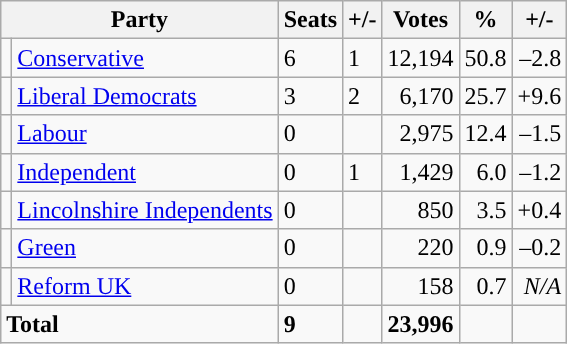<table class="wikitable sortable">
<tr>
<th colspan="2">Party</th>
<th>Seats</th>
<th>+/-</th>
<th>Votes</th>
<th>%</th>
<th>+/-</th>
</tr>
<tr>
<td style="background-color: "></td>
<td><a href='#'>Conservative</a></td>
<td>6</td>
<td> 1</td>
<td style="text-align:right;">12,194</td>
<td style="text-align:right;">50.8</td>
<td style="text-align:right;">–2.8</td>
</tr>
<tr>
<td style="background-color: "></td>
<td><a href='#'>Liberal Democrats</a></td>
<td>3</td>
<td> 2</td>
<td style="text-align:right;">6,170</td>
<td style="text-align:right;">25.7</td>
<td style="text-align:right;">+9.6</td>
</tr>
<tr>
<td style="background-color: "></td>
<td><a href='#'>Labour</a></td>
<td>0</td>
<td></td>
<td style="text-align:right;">2,975</td>
<td style="text-align:right;">12.4</td>
<td style="text-align:right;">–1.5</td>
</tr>
<tr>
<td style="background-color: "></td>
<td><a href='#'>Independent</a></td>
<td>0</td>
<td> 1</td>
<td style="text-align:right;">1,429</td>
<td style="text-align:right;">6.0</td>
<td style="text-align:right;">–1.2</td>
</tr>
<tr>
<td style="background-color: "></td>
<td><a href='#'>Lincolnshire Independents</a></td>
<td>0</td>
<td></td>
<td style="text-align:right;">850</td>
<td style="text-align:right;">3.5</td>
<td style="text-align:right;">+0.4</td>
</tr>
<tr>
<td style="background-color: "></td>
<td><a href='#'>Green</a></td>
<td>0</td>
<td></td>
<td style="text-align:right;">220</td>
<td style="text-align:right;">0.9</td>
<td style="text-align:right;">–0.2</td>
</tr>
<tr>
<td style="background-color: "></td>
<td><a href='#'>Reform UK</a></td>
<td>0</td>
<td></td>
<td style="text-align:right;">158</td>
<td style="text-align:right;">0.7</td>
<td style="text-align:right;"><em>N/A</em></td>
</tr>
<tr>
<td colspan="2"><strong>Total</strong></td>
<td><strong>9</strong></td>
<td></td>
<td style="text-align:right;"><strong>23,996</strong></td>
<td style="text-align:right;"></td>
<td style="text-align:right;"></td>
</tr>
</table>
